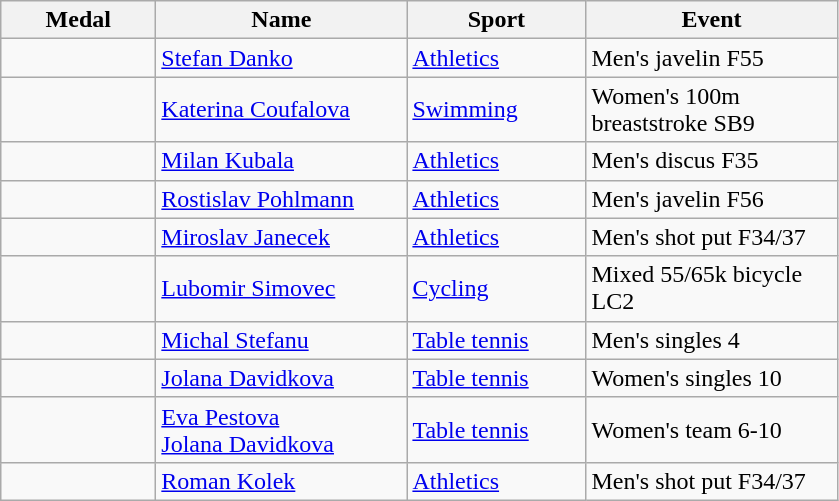<table class="wikitable">
<tr>
<th style="width:6em">Medal</th>
<th style="width:10em">Name</th>
<th style="width:7em">Sport</th>
<th style="width:10em">Event</th>
</tr>
<tr>
<td></td>
<td><a href='#'>Stefan Danko</a></td>
<td><a href='#'>Athletics</a></td>
<td>Men's javelin F55</td>
</tr>
<tr>
<td></td>
<td><a href='#'>Katerina Coufalova</a></td>
<td><a href='#'>Swimming</a></td>
<td>Women's 100m breaststroke SB9</td>
</tr>
<tr>
<td></td>
<td><a href='#'>Milan Kubala</a></td>
<td><a href='#'>Athletics</a></td>
<td>Men's discus F35</td>
</tr>
<tr>
<td></td>
<td><a href='#'>Rostislav Pohlmann</a></td>
<td><a href='#'>Athletics</a></td>
<td>Men's javelin F56</td>
</tr>
<tr>
<td></td>
<td><a href='#'>Miroslav Janecek</a></td>
<td><a href='#'>Athletics</a></td>
<td>Men's shot put F34/37</td>
</tr>
<tr>
<td></td>
<td><a href='#'>Lubomir Simovec</a></td>
<td><a href='#'>Cycling</a></td>
<td>Mixed 55/65k bicycle LC2</td>
</tr>
<tr>
<td></td>
<td><a href='#'>Michal Stefanu</a></td>
<td><a href='#'>Table tennis</a></td>
<td>Men's singles 4</td>
</tr>
<tr>
<td></td>
<td><a href='#'>Jolana Davidkova</a></td>
<td><a href='#'>Table tennis</a></td>
<td>Women's singles 10</td>
</tr>
<tr>
<td></td>
<td><a href='#'>Eva Pestova</a><br> <a href='#'>Jolana Davidkova</a></td>
<td><a href='#'>Table tennis</a></td>
<td>Women's team 6-10</td>
</tr>
<tr>
<td></td>
<td><a href='#'>Roman Kolek</a></td>
<td><a href='#'>Athletics</a></td>
<td>Men's shot put F34/37</td>
</tr>
</table>
